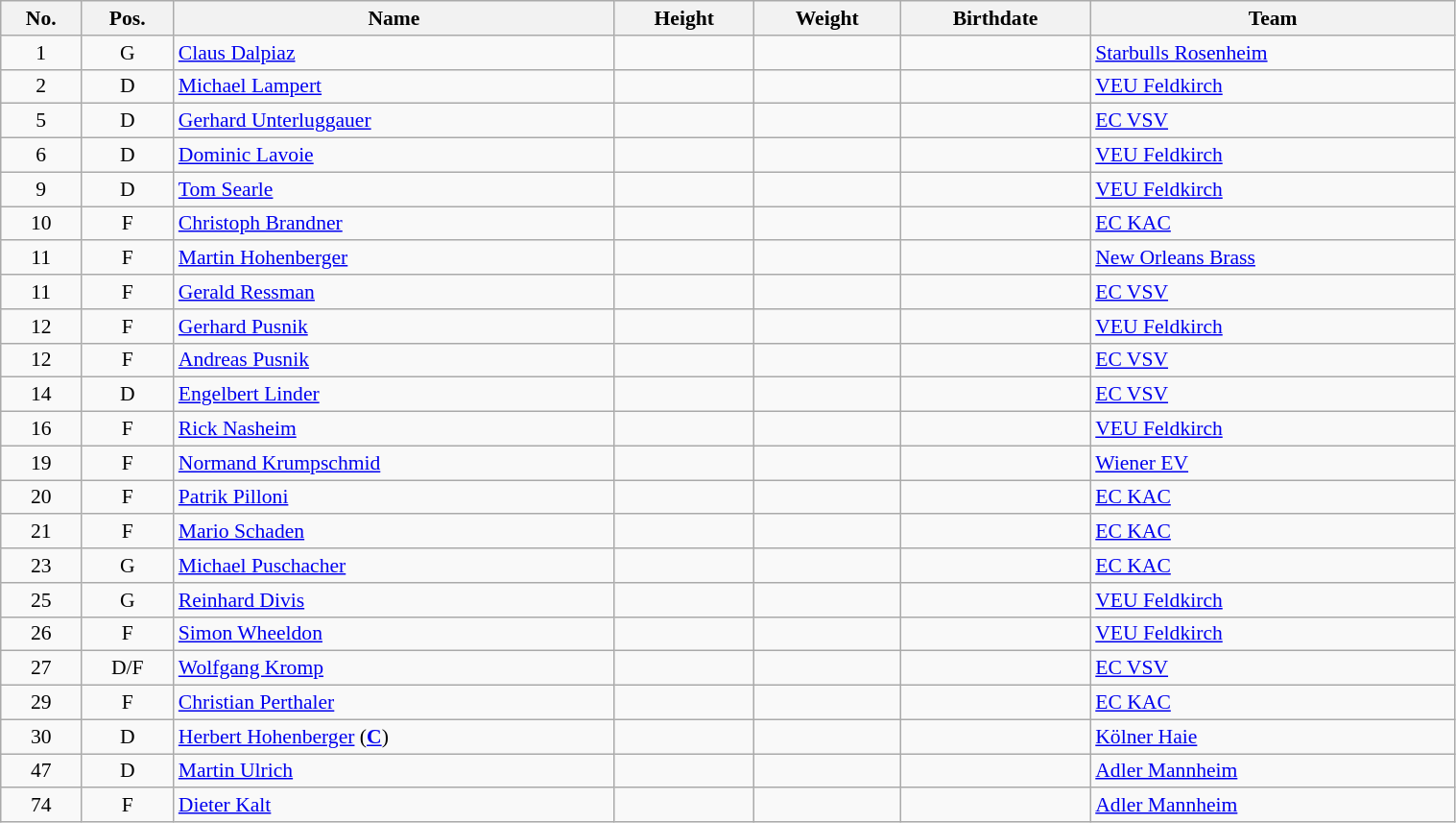<table class="wikitable sortable" width="80%" style="font-size: 90%; text-align: center;">
<tr>
<th>No.</th>
<th>Pos.</th>
<th>Name</th>
<th>Height</th>
<th>Weight</th>
<th>Birthdate</th>
<th>Team</th>
</tr>
<tr>
<td>1</td>
<td>G</td>
<td style="text-align:left;"><a href='#'>Claus Dalpiaz</a></td>
<td></td>
<td></td>
<td style="text-align:right;"></td>
<td style="text-align:left;"> <a href='#'>Starbulls Rosenheim</a></td>
</tr>
<tr>
<td>2</td>
<td>D</td>
<td style="text-align:left;"><a href='#'>Michael Lampert</a></td>
<td></td>
<td></td>
<td style="text-align:right;"></td>
<td style="text-align:left;"> <a href='#'>VEU Feldkirch</a></td>
</tr>
<tr>
<td>5</td>
<td>D</td>
<td style="text-align:left;"><a href='#'>Gerhard Unterluggauer</a></td>
<td></td>
<td></td>
<td style="text-align:right;"></td>
<td style="text-align:left;"> <a href='#'>EC VSV</a></td>
</tr>
<tr>
<td>6</td>
<td>D</td>
<td style="text-align:left;"><a href='#'>Dominic Lavoie</a></td>
<td></td>
<td></td>
<td style="text-align:right;"></td>
<td style="text-align:left;"> <a href='#'>VEU Feldkirch</a></td>
</tr>
<tr>
<td>9</td>
<td>D</td>
<td style="text-align:left;"><a href='#'>Tom Searle</a></td>
<td></td>
<td></td>
<td style="text-align:right;"></td>
<td style="text-align:left;"> <a href='#'>VEU Feldkirch</a></td>
</tr>
<tr>
<td>10</td>
<td>F</td>
<td style="text-align:left;"><a href='#'>Christoph Brandner</a></td>
<td></td>
<td></td>
<td style="text-align:right;"></td>
<td style="text-align:left;"> <a href='#'>EC KAC</a></td>
</tr>
<tr>
<td>11</td>
<td>F</td>
<td style="text-align:left;"><a href='#'>Martin Hohenberger</a></td>
<td></td>
<td></td>
<td style="text-align:right;"></td>
<td style="text-align:left;"> <a href='#'>New Orleans Brass</a></td>
</tr>
<tr>
<td>11</td>
<td>F</td>
<td style="text-align:left;"><a href='#'>Gerald Ressman</a></td>
<td></td>
<td></td>
<td style="text-align:right;"></td>
<td style="text-align:left;"> <a href='#'>EC VSV</a></td>
</tr>
<tr>
<td>12</td>
<td>F</td>
<td style="text-align:left;"><a href='#'>Gerhard Pusnik</a></td>
<td></td>
<td></td>
<td style="text-align:right;"></td>
<td style="text-align:left;"> <a href='#'>VEU Feldkirch</a></td>
</tr>
<tr>
<td>12</td>
<td>F</td>
<td style="text-align:left;"><a href='#'>Andreas Pusnik</a></td>
<td></td>
<td></td>
<td style="text-align:right;"></td>
<td style="text-align:left;"> <a href='#'>EC VSV</a></td>
</tr>
<tr>
<td>14</td>
<td>D</td>
<td style="text-align:left;"><a href='#'>Engelbert Linder</a></td>
<td></td>
<td></td>
<td style="text-align:right;"></td>
<td style="text-align:left;"> <a href='#'>EC VSV</a></td>
</tr>
<tr>
<td>16</td>
<td>F</td>
<td style="text-align:left;"><a href='#'>Rick Nasheim</a></td>
<td></td>
<td></td>
<td style="text-align:right;"></td>
<td style="text-align:left;"> <a href='#'>VEU Feldkirch</a></td>
</tr>
<tr>
<td>19</td>
<td>F</td>
<td style="text-align:left;"><a href='#'>Normand Krumpschmid</a></td>
<td></td>
<td></td>
<td style="text-align:right;"></td>
<td style="text-align:left;"> <a href='#'>Wiener EV</a></td>
</tr>
<tr>
<td>20</td>
<td>F</td>
<td style="text-align:left;"><a href='#'>Patrik Pilloni</a></td>
<td></td>
<td></td>
<td style="text-align:right;"></td>
<td style="text-align:left;"> <a href='#'>EC KAC</a></td>
</tr>
<tr>
<td>21</td>
<td>F</td>
<td style="text-align:left;"><a href='#'>Mario Schaden</a></td>
<td></td>
<td></td>
<td style="text-align:right;"></td>
<td style="text-align:left;"> <a href='#'>EC KAC</a></td>
</tr>
<tr>
<td>23</td>
<td>G</td>
<td style="text-align:left;"><a href='#'>Michael Puschacher</a></td>
<td></td>
<td></td>
<td style="text-align:right;"></td>
<td style="text-align:left;"> <a href='#'>EC KAC</a></td>
</tr>
<tr>
<td>25</td>
<td>G</td>
<td style="text-align:left;"><a href='#'>Reinhard Divis</a></td>
<td></td>
<td></td>
<td style="text-align:right;"></td>
<td style="text-align:left;"> <a href='#'>VEU Feldkirch</a></td>
</tr>
<tr>
<td>26</td>
<td>F</td>
<td style="text-align:left;"><a href='#'>Simon Wheeldon</a></td>
<td></td>
<td></td>
<td style="text-align:right;"></td>
<td style="text-align:left;"> <a href='#'>VEU Feldkirch</a></td>
</tr>
<tr>
<td>27</td>
<td>D/F</td>
<td style="text-align:left;"><a href='#'>Wolfgang Kromp</a></td>
<td></td>
<td></td>
<td style="text-align:right;"></td>
<td style="text-align:left;"> <a href='#'>EC VSV</a></td>
</tr>
<tr>
<td>29</td>
<td>F</td>
<td style="text-align:left;"><a href='#'>Christian Perthaler</a></td>
<td></td>
<td></td>
<td style="text-align:right;"></td>
<td style="text-align:left;"> <a href='#'>EC KAC</a></td>
</tr>
<tr>
<td>30</td>
<td>D</td>
<td style="text-align:left;"><a href='#'>Herbert Hohenberger</a> (<strong><a href='#'>C</a></strong>)</td>
<td></td>
<td></td>
<td style="text-align:right;"></td>
<td style="text-align:left;"> <a href='#'>Kölner Haie</a></td>
</tr>
<tr>
<td>47</td>
<td>D</td>
<td style="text-align:left;"><a href='#'>Martin Ulrich</a></td>
<td></td>
<td></td>
<td style="text-align:right;"></td>
<td style="text-align:left;"> <a href='#'>Adler Mannheim</a></td>
</tr>
<tr>
<td>74</td>
<td>F</td>
<td style="text-align:left;"><a href='#'>Dieter Kalt</a></td>
<td></td>
<td></td>
<td style="text-align:right;"></td>
<td style="text-align:left;"> <a href='#'>Adler Mannheim</a></td>
</tr>
</table>
